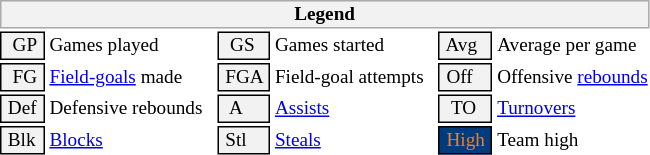<table class="toccolours" style="font-size: 80%; white-space: nowrap;">
<tr>
<th colspan="6" style="background-color: #F2F2F2; border: 1px solid #AAAAAA;">Legend</th>
</tr>
<tr>
<td style="background-color: #F2F2F2; border: 1px solid black;">  GP </td>
<td>Games played</td>
<td style="background-color: #F2F2F2; border: 1px solid black">  GS </td>
<td>Games started</td>
<td style="background-color: #F2F2F2; border: 1px solid black"> Avg </td>
<td>Average per game</td>
</tr>
<tr>
<td style="background-color: #F2F2F2; border: 1px solid black">  FG </td>
<td style="padding-right: 8px"><a href='#'>Field-goals</a> made</td>
<td style="background-color: #F2F2F2; border: 1px solid black"> FGA </td>
<td style="padding-right: 8px">Field-goal attempts</td>
<td style="background-color: #F2F2F2; border: 1px solid black;"> Off </td>
<td>Offensive <a href='#'>rebounds</a></td>
</tr>
<tr>
<td style="background-color: #F2F2F2; border: 1px solid black;"> Def </td>
<td style="padding-right: 8px">Defensive rebounds</td>
<td style="background-color: #F2F2F2; border: 1px solid black">  A </td>
<td style="padding-right: 8px"><a href='#'>Assists</a></td>
<td style="background-color: #F2F2F2; border: 1px solid black">  TO</td>
<td><a href='#'>Turnovers</a></td>
</tr>
<tr>
<td style="background-color: #F2F2F2; border: 1px solid black;"> Blk </td>
<td><a href='#'>Blocks</a></td>
<td style="background-color: #F2F2F2; border: 1px solid black"> Stl </td>
<td><a href='#'>Steals</a></td>
<td style="background:#003C7D; color:#F47F24;; border: 1px solid black"> High </td>
<td>Team high</td>
</tr>
<tr>
</tr>
</table>
